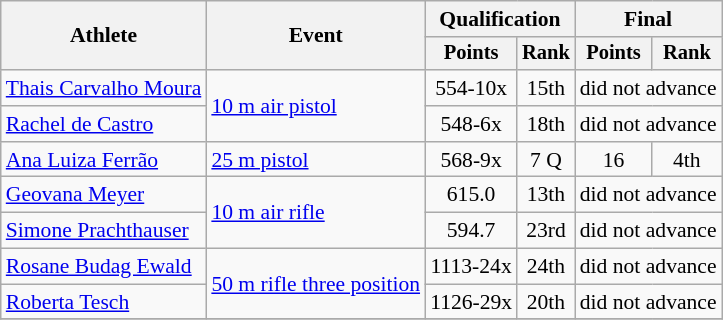<table class=wikitable style=font-size:90%;text-align:center>
<tr>
<th rowspan=2>Athlete</th>
<th rowspan=2>Event</th>
<th colspan=2>Qualification</th>
<th colspan=2>Final</th>
</tr>
<tr style=font-size:95%>
<th>Points</th>
<th>Rank</th>
<th>Points</th>
<th>Rank</th>
</tr>
<tr>
<td align=left><a href='#'>Thais Carvalho Moura</a></td>
<td align=left rowspan=2><a href='#'>10 m air pistol</a></td>
<td align=center>554-10x</td>
<td align=center>15th</td>
<td align=center colspan=2>did not advance</td>
</tr>
<tr>
<td align=left><a href='#'>Rachel de Castro</a></td>
<td align=center>548-6x</td>
<td align=center>18th</td>
<td align=center colspan=2>did not advance</td>
</tr>
<tr>
<td align=left><a href='#'>Ana Luiza Ferrão</a></td>
<td align=left><a href='#'>25 m pistol</a></td>
<td>568-9x</td>
<td>7 Q</td>
<td>16</td>
<td>4th</td>
</tr>
<tr>
<td align=left><a href='#'>Geovana Meyer</a></td>
<td align=left rowspan=2><a href='#'>10 m air rifle</a></td>
<td>615.0</td>
<td>13th</td>
<td align=center colspan=2>did not advance</td>
</tr>
<tr>
<td align=left><a href='#'>Simone Prachthauser</a></td>
<td>594.7</td>
<td>23rd</td>
<td align=center colspan=2>did not advance</td>
</tr>
<tr>
<td align=left><a href='#'>Rosane Budag Ewald</a></td>
<td align=left rowspan=2><a href='#'>50 m rifle three position</a></td>
<td>1113-24x</td>
<td>24th</td>
<td align=center colspan=2>did not advance</td>
</tr>
<tr>
<td align=left><a href='#'>Roberta Tesch</a></td>
<td>1126-29x</td>
<td>20th</td>
<td align=center colspan=2>did not advance</td>
</tr>
<tr>
</tr>
</table>
